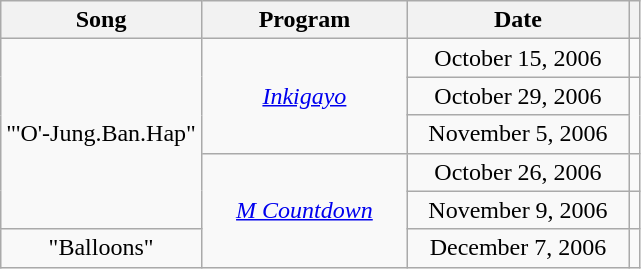<table class="wikitable plainrowheaders" style="text-align:center">
<tr>
<th>Song</th>
<th width="130">Program</th>
<th width="140">Date</th>
<th></th>
</tr>
<tr>
<td rowspan="5">"'O'-Jung.Ban.Hap"</td>
<td rowspan="3"><em><a href='#'>Inkigayo</a></em></td>
<td>October 15, 2006</td>
<td></td>
</tr>
<tr>
<td>October 29, 2006</td>
<td rowspan="2"></td>
</tr>
<tr>
<td>November 5, 2006</td>
</tr>
<tr>
<td rowspan="3"><em><a href='#'>M Countdown</a></em></td>
<td>October 26, 2006</td>
<td></td>
</tr>
<tr>
<td>November 9, 2006</td>
<td></td>
</tr>
<tr>
<td>"Balloons"</td>
<td>December 7, 2006</td>
<td></td>
</tr>
</table>
